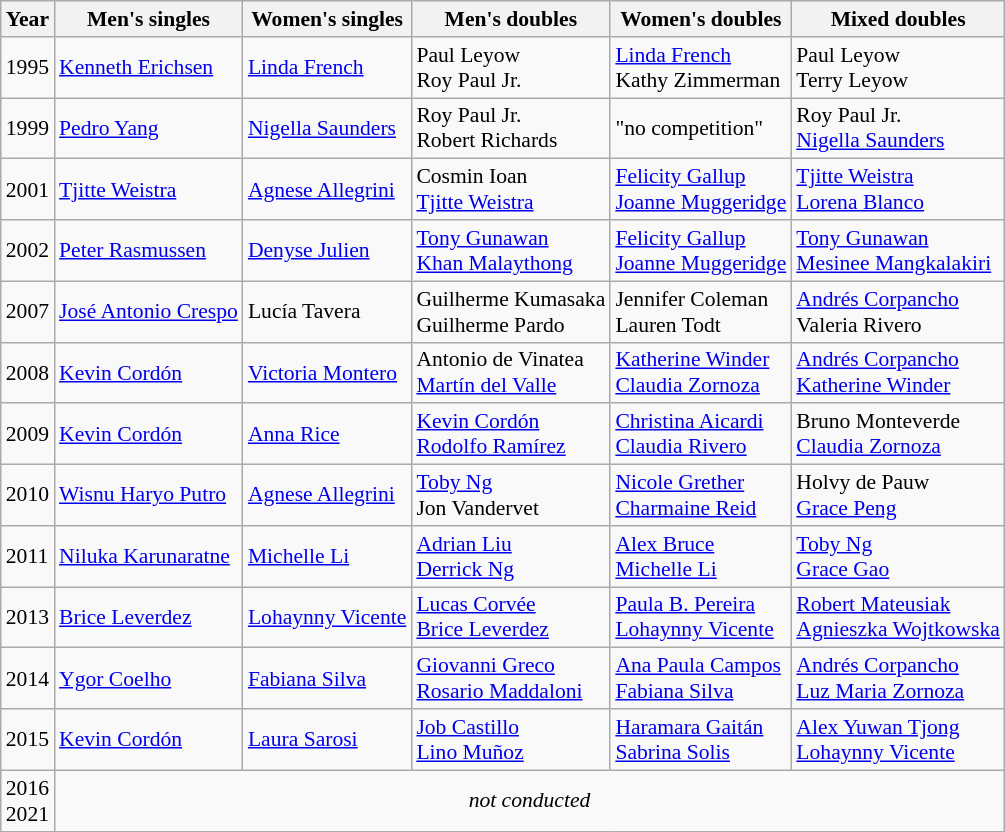<table class=wikitable style="font-size:90%;">
<tr>
<th>Year</th>
<th>Men's singles</th>
<th>Women's singles</th>
<th>Men's doubles</th>
<th>Women's doubles</th>
<th>Mixed doubles</th>
</tr>
<tr>
<td>1995</td>
<td> <a href='#'>Kenneth Erichsen</a></td>
<td> <a href='#'>Linda French</a></td>
<td> Paul Leyow<br> Roy Paul Jr.</td>
<td> <a href='#'>Linda French</a><br> Kathy Zimmerman</td>
<td> Paul Leyow<br> Terry Leyow</td>
</tr>
<tr>
<td>1999</td>
<td> <a href='#'>Pedro Yang</a></td>
<td> <a href='#'>Nigella Saunders</a></td>
<td> Roy Paul Jr.<br> Robert Richards</td>
<td>"no competition"</td>
<td> Roy Paul Jr.<br> <a href='#'>Nigella Saunders</a></td>
</tr>
<tr>
<td>2001</td>
<td> <a href='#'>Tjitte Weistra</a></td>
<td> <a href='#'>Agnese Allegrini</a></td>
<td> Cosmin Ioan<br> <a href='#'>Tjitte Weistra</a></td>
<td> <a href='#'>Felicity Gallup</a><br> <a href='#'>Joanne Muggeridge</a></td>
<td> <a href='#'>Tjitte Weistra</a><br> <a href='#'>Lorena Blanco</a></td>
</tr>
<tr>
<td>2002</td>
<td> <a href='#'>Peter Rasmussen</a></td>
<td> <a href='#'>Denyse Julien</a></td>
<td> <a href='#'>Tony Gunawan</a><br> <a href='#'>Khan Malaythong</a></td>
<td> <a href='#'>Felicity Gallup</a><br> <a href='#'>Joanne Muggeridge</a></td>
<td> <a href='#'>Tony Gunawan</a><br> <a href='#'>Mesinee Mangkalakiri</a></td>
</tr>
<tr>
<td>2007</td>
<td> <a href='#'>José Antonio Crespo</a></td>
<td> Lucía Tavera</td>
<td> Guilherme Kumasaka<br> Guilherme Pardo</td>
<td> Jennifer Coleman<br> Lauren Todt</td>
<td> <a href='#'>Andrés Corpancho</a><br> Valeria Rivero</td>
</tr>
<tr>
<td>2008</td>
<td> <a href='#'>Kevin Cordón</a></td>
<td> <a href='#'>Victoria Montero</a></td>
<td> Antonio de Vinatea<br> <a href='#'>Martín del Valle</a></td>
<td> <a href='#'>Katherine Winder</a><br> <a href='#'>Claudia Zornoza</a></td>
<td> <a href='#'>Andrés Corpancho</a><br> <a href='#'>Katherine Winder</a></td>
</tr>
<tr>
<td>2009</td>
<td> <a href='#'>Kevin Cordón</a></td>
<td> <a href='#'>Anna Rice</a></td>
<td> <a href='#'>Kevin Cordón</a><br> <a href='#'>Rodolfo Ramírez</a></td>
<td> <a href='#'>Christina Aicardi</a><br> <a href='#'>Claudia Rivero</a></td>
<td> Bruno Monteverde<br> <a href='#'>Claudia Zornoza</a></td>
</tr>
<tr>
<td>2010</td>
<td> <a href='#'>Wisnu Haryo Putro</a></td>
<td> <a href='#'>Agnese Allegrini</a></td>
<td> <a href='#'>Toby Ng</a><br> Jon Vandervet</td>
<td> <a href='#'>Nicole Grether</a><br> <a href='#'>Charmaine Reid</a></td>
<td> Holvy de Pauw<br> <a href='#'>Grace Peng</a></td>
</tr>
<tr>
<td>2011</td>
<td> <a href='#'>Niluka Karunaratne</a></td>
<td> <a href='#'>Michelle Li</a></td>
<td> <a href='#'>Adrian Liu</a><br> <a href='#'>Derrick Ng</a></td>
<td> <a href='#'>Alex Bruce</a><br> <a href='#'>Michelle Li</a></td>
<td> <a href='#'>Toby Ng</a><br> <a href='#'>Grace Gao</a></td>
</tr>
<tr>
<td>2013</td>
<td> <a href='#'>Brice Leverdez</a></td>
<td> <a href='#'>Lohaynny Vicente</a></td>
<td> <a href='#'>Lucas Corvée</a><br> <a href='#'>Brice Leverdez</a></td>
<td> <a href='#'>Paula B. Pereira</a><br> <a href='#'>Lohaynny Vicente</a></td>
<td> <a href='#'>Robert Mateusiak</a><br> <a href='#'>Agnieszka Wojtkowska</a></td>
</tr>
<tr>
<td>2014</td>
<td> <a href='#'>Ygor Coelho</a></td>
<td> <a href='#'>Fabiana Silva</a></td>
<td> <a href='#'>Giovanni Greco</a><br> <a href='#'>Rosario Maddaloni</a></td>
<td> <a href='#'>Ana Paula Campos</a><br> <a href='#'>Fabiana Silva</a></td>
<td> <a href='#'>Andrés Corpancho</a><br> <a href='#'>Luz Maria Zornoza</a></td>
</tr>
<tr>
<td>2015</td>
<td> <a href='#'>Kevin Cordón</a></td>
<td> <a href='#'>Laura Sarosi</a></td>
<td> <a href='#'>Job Castillo</a><br> <a href='#'>Lino Muñoz</a></td>
<td> <a href='#'>Haramara Gaitán</a><br> <a href='#'>Sabrina Solis</a></td>
<td> <a href='#'>Alex Yuwan Tjong</a><br> <a href='#'>Lohaynny Vicente</a></td>
</tr>
<tr>
<td>2016<br>2021</td>
<td align=center colspan=5><em>not conducted</em></td>
</tr>
</table>
